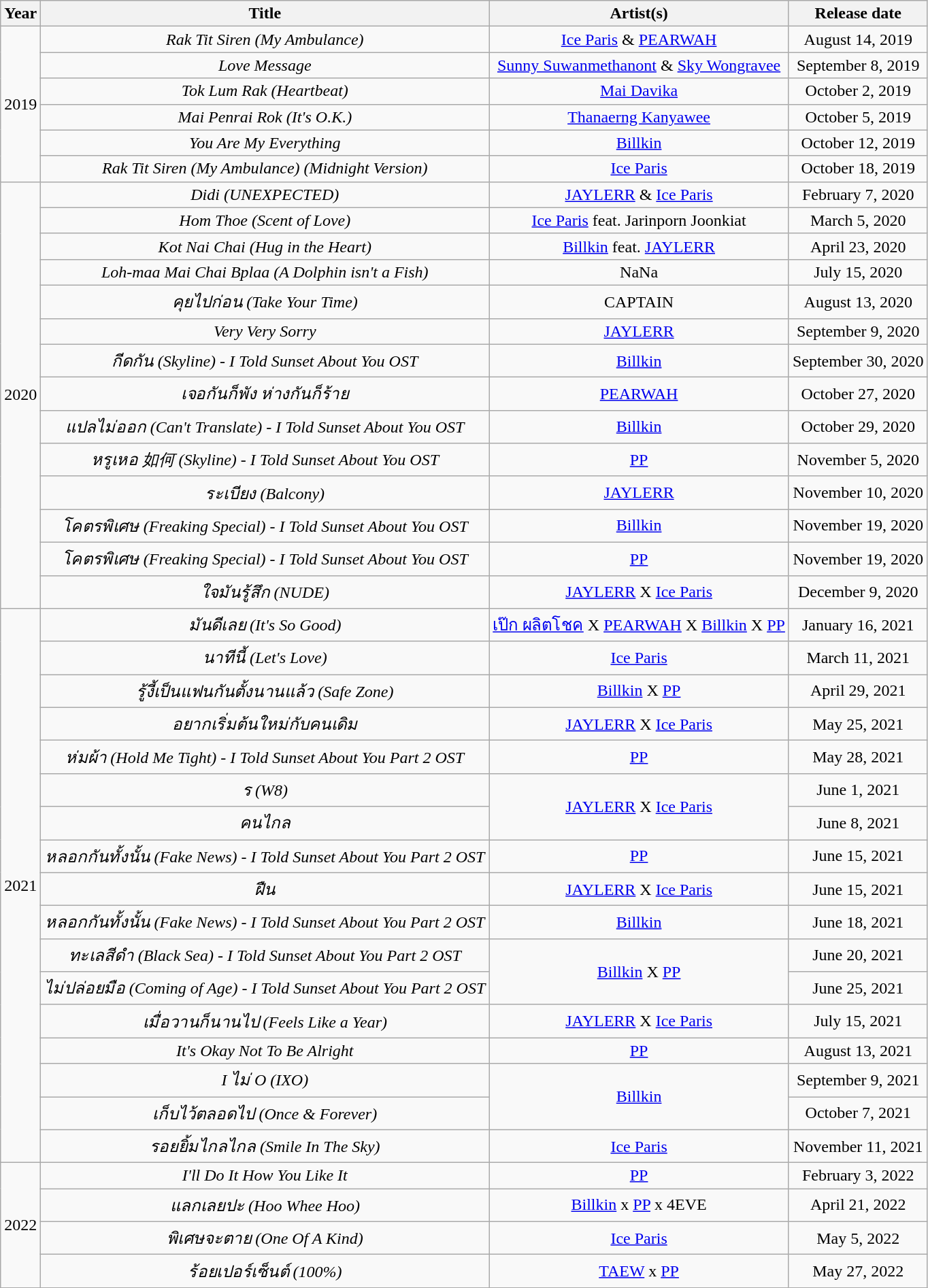<table class="wikitable plainrowheaders" style="text-align:center;">
<tr>
<th>Year</th>
<th>Title</th>
<th>Artist(s)</th>
<th>Release date</th>
</tr>
<tr>
<td rowspan="6">2019</td>
<td><em>Rak Tit Siren (My Ambulance)</em></td>
<td><a href='#'>Ice Paris</a> & <a href='#'>PEARWAH</a></td>
<td>August 14, 2019</td>
</tr>
<tr>
<td><em>Love Message</em></td>
<td><a href='#'>Sunny Suwanmethanont</a> & <a href='#'>Sky Wongravee</a></td>
<td>September 8, 2019</td>
</tr>
<tr>
<td><em>Tok Lum Rak (Heartbeat)</em></td>
<td><a href='#'>Mai Davika</a></td>
<td>October 2, 2019</td>
</tr>
<tr>
<td><em>Mai Penrai Rok (It's O.K.)</em></td>
<td><a href='#'>Thanaerng Kanyawee</a></td>
<td>October 5, 2019</td>
</tr>
<tr>
<td><em>You Are My Everything</em></td>
<td><a href='#'>Billkin</a></td>
<td>October 12, 2019</td>
</tr>
<tr>
<td><em>Rak Tit Siren (My Ambulance) (Midnight Version)</em></td>
<td><a href='#'>Ice Paris</a></td>
<td>October 18, 2019</td>
</tr>
<tr>
<td rowspan="14">2020</td>
<td><em>Didi (UNEXPECTED)</em></td>
<td><a href='#'>JAYLERR</a> & <a href='#'>Ice Paris</a></td>
<td>February 7, 2020</td>
</tr>
<tr>
<td><em>Hom Thoe (Scent of Love)</em></td>
<td><a href='#'>Ice Paris</a> feat. Jarinporn Joonkiat</td>
<td>March 5, 2020</td>
</tr>
<tr>
<td><em>Kot Nai Chai (Hug in the Heart)</em></td>
<td><a href='#'>Billkin</a> feat. <a href='#'>JAYLERR</a></td>
<td>April 23, 2020</td>
</tr>
<tr>
<td><em>Loh-maa Mai Chai Bplaa (A Dolphin isn't a Fish)</em></td>
<td>NaNa</td>
<td>July 15, 2020</td>
</tr>
<tr>
<td><em>คุยไปก่อน (Take Your Time)</em></td>
<td>CAPTAIN</td>
<td>August 13, 2020</td>
</tr>
<tr>
<td><em>Very Very Sorry</em></td>
<td><a href='#'>JAYLERR</a></td>
<td>September 9, 2020</td>
</tr>
<tr>
<td><em>กีดกัน (Skyline) - I Told Sunset About You OST</em></td>
<td><a href='#'>Billkin</a></td>
<td>September 30, 2020</td>
</tr>
<tr>
<td><em>เจอกันก็พัง ห่างกันก็ร้าย</em></td>
<td><a href='#'>PEARWAH</a></td>
<td>October 27, 2020</td>
</tr>
<tr>
<td><em>แปลไม่ออก (Can't Translate) - I Told Sunset About You OST</em></td>
<td><a href='#'>Billkin</a></td>
<td>October 29, 2020</td>
</tr>
<tr>
<td><em>หรูเหอ 如何 (Skyline) - I Told Sunset About You OST</em></td>
<td><a href='#'>PP</a></td>
<td>November 5, 2020</td>
</tr>
<tr>
<td><em>ระเบียง (Balcony)</em></td>
<td><a href='#'>JAYLERR</a></td>
<td>November 10, 2020</td>
</tr>
<tr>
<td><em>โคตรพิเศษ (Freaking Special) - I Told Sunset About You OST</em></td>
<td><a href='#'>Billkin</a></td>
<td>November 19, 2020</td>
</tr>
<tr>
<td><em>โคตรพิเศษ (Freaking Special) - I Told Sunset About You OST</em></td>
<td><a href='#'>PP</a></td>
<td>November 19, 2020</td>
</tr>
<tr>
<td><em>ใจมันรู้สึก (NUDE)</em></td>
<td><a href='#'>JAYLERR</a> X <a href='#'>Ice Paris</a></td>
<td>December 9, 2020</td>
</tr>
<tr>
<td rowspan="17">2021</td>
<td><em>มันดีเลย (It's So Good)</em></td>
<td><a href='#'>เป๊ก ผลิตโชค</a> X <a href='#'>PEARWAH</a> X <a href='#'>Billkin</a> X <a href='#'>PP</a></td>
<td>January 16, 2021</td>
</tr>
<tr>
<td><em>นาทีนี้ (Let's Love)</em></td>
<td><a href='#'>Ice Paris</a></td>
<td>March 11, 2021</td>
</tr>
<tr>
<td><em>รู้งี้เป็นแฟนกันตั้งนานแล้ว (Safe Zone)</em></td>
<td><a href='#'>Billkin</a> X <a href='#'>PP</a></td>
<td>April 29, 2021</td>
</tr>
<tr>
<td><em>อยากเริ่มต้นใหม่กับคนเดิม</em></td>
<td><a href='#'>JAYLERR</a> X <a href='#'>Ice Paris</a></td>
<td>May 25, 2021</td>
</tr>
<tr>
<td><em>ห่มผ้า (Hold Me Tight) - I Told Sunset About You Part 2 OST</em></td>
<td><a href='#'>PP</a></td>
<td>May 28, 2021</td>
</tr>
<tr>
<td><em>ร (W8)</em></td>
<td rowspan="2"><a href='#'>JAYLERR</a> X <a href='#'>Ice Paris</a></td>
<td>June 1, 2021</td>
</tr>
<tr>
<td><em>คนไกล</em></td>
<td>June 8, 2021</td>
</tr>
<tr>
<td><em>หลอกกันทั้งนั้น (Fake News) - I Told Sunset About You Part 2 OST</em></td>
<td><a href='#'>PP</a></td>
<td>June 15, 2021</td>
</tr>
<tr>
<td><em>ฝืน</em></td>
<td><a href='#'>JAYLERR</a> X <a href='#'>Ice Paris</a></td>
<td>June 15, 2021</td>
</tr>
<tr>
<td><em>หลอกกันทั้งนั้น (Fake News) - I Told Sunset About You Part 2 OST</em></td>
<td><a href='#'>Billkin</a></td>
<td>June 18, 2021</td>
</tr>
<tr>
<td><em>ทะเลสีดำ (Black Sea) - I Told Sunset About You Part 2 OST</em></td>
<td rowspan="2"><a href='#'>Billkin</a> X <a href='#'>PP</a></td>
<td>June 20, 2021</td>
</tr>
<tr>
<td><em>ไม่ปล่อยมือ (Coming of Age) - I Told Sunset About You Part 2 OST</em></td>
<td>June 25, 2021</td>
</tr>
<tr>
<td><em>เมื่อวานก็นานไป (Feels Like a Year)</em></td>
<td><a href='#'>JAYLERR</a> X <a href='#'>Ice Paris</a></td>
<td>July 15, 2021</td>
</tr>
<tr>
<td><em>It's Okay Not To Be Alright</em></td>
<td><a href='#'>PP</a></td>
<td>August 13, 2021</td>
</tr>
<tr>
<td><em>I ไม่ O (IXO)</em></td>
<td rowspan="2"><a href='#'>Billkin</a></td>
<td>September 9, 2021</td>
</tr>
<tr>
<td><em>เก็บไว้ตลอดไป (Once & Forever)</em></td>
<td>October 7, 2021</td>
</tr>
<tr>
<td><em>รอยยิ้มไกลไกล (Smile In The Sky)</em></td>
<td><a href='#'>Ice Paris</a></td>
<td>November 11, 2021</td>
</tr>
<tr>
<td rowspan="4">2022</td>
<td><em>I'll Do It How You Like It</em></td>
<td><a href='#'>PP</a></td>
<td>February 3, 2022</td>
</tr>
<tr>
<td><em>แลกเลยปะ (Hoo Whee Hoo)</em></td>
<td><a href='#'>Billkin</a> x <a href='#'>PP</a> x 4EVE</td>
<td>April 21, 2022</td>
</tr>
<tr>
<td><em>พิเศษจะตาย (One Of A Kind)</em></td>
<td><a href='#'>Ice Paris</a></td>
<td>May 5, 2022</td>
</tr>
<tr>
<td><em>ร้อยเปอร์เซ็นต์ (100%)</em></td>
<td><a href='#'>TAEW</a> x <a href='#'>PP</a></td>
<td>May 27, 2022</td>
</tr>
</table>
